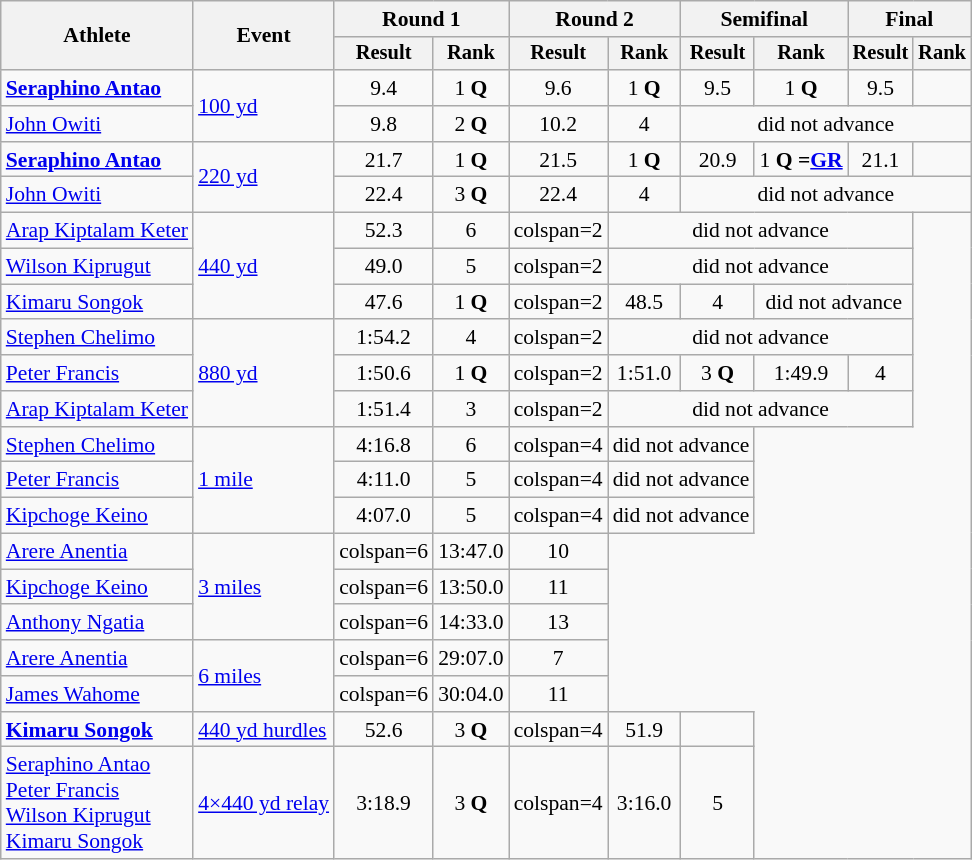<table class=wikitable style=font-size:90%>
<tr>
<th rowspan=2>Athlete</th>
<th rowspan=2>Event</th>
<th colspan=2>Round 1</th>
<th colspan=2>Round 2</th>
<th colspan=2>Semifinal</th>
<th colspan=2>Final</th>
</tr>
<tr style=font-size:95%>
<th>Result</th>
<th>Rank</th>
<th>Result</th>
<th>Rank</th>
<th>Result</th>
<th>Rank</th>
<th>Result</th>
<th>Rank</th>
</tr>
<tr align=center>
<td align=left><strong><a href='#'>Seraphino Antao</a></strong></td>
<td align=left rowspan=2><a href='#'>100 yd</a></td>
<td>9.4</td>
<td>1 <strong>Q</strong></td>
<td>9.6</td>
<td>1 <strong>Q</strong></td>
<td>9.5</td>
<td>1 <strong>Q</strong></td>
<td>9.5</td>
<td></td>
</tr>
<tr align=center>
<td align=left><a href='#'>John Owiti</a></td>
<td>9.8</td>
<td>2 <strong>Q</strong></td>
<td>10.2</td>
<td>4</td>
<td colspan=4>did not advance</td>
</tr>
<tr align=center>
<td align=left><strong><a href='#'>Seraphino Antao</a></strong></td>
<td align=left rowspan=2><a href='#'>220 yd</a></td>
<td>21.7</td>
<td>1 <strong>Q</strong></td>
<td>21.5</td>
<td>1 <strong>Q</strong></td>
<td>20.9</td>
<td>1 <strong>Q</strong> <strong>=<a href='#'>GR</a></strong></td>
<td>21.1</td>
<td></td>
</tr>
<tr align=center>
<td align=left><a href='#'>John Owiti</a></td>
<td>22.4</td>
<td>3 <strong>Q</strong></td>
<td>22.4</td>
<td>4</td>
<td colspan=4>did not advance</td>
</tr>
<tr align=center>
<td align=left><a href='#'>Arap Kiptalam Keter</a></td>
<td align=left rowspan=3><a href='#'>440 yd</a></td>
<td>52.3</td>
<td>6</td>
<td>colspan=2 </td>
<td colspan=4>did not advance</td>
</tr>
<tr align=center>
<td align=left><a href='#'>Wilson Kiprugut</a></td>
<td>49.0</td>
<td>5</td>
<td>colspan=2 </td>
<td colspan=4>did not advance</td>
</tr>
<tr align=center>
<td align=left><a href='#'>Kimaru Songok</a></td>
<td>47.6</td>
<td>1 <strong>Q</strong></td>
<td>colspan=2 </td>
<td>48.5</td>
<td>4</td>
<td colspan=2>did not advance</td>
</tr>
<tr align=center>
<td align=left><a href='#'>Stephen Chelimo</a></td>
<td align=left rowspan=3><a href='#'>880 yd</a></td>
<td>1:54.2</td>
<td>4</td>
<td>colspan=2 </td>
<td colspan=4>did not advance</td>
</tr>
<tr align=center>
<td align=left><a href='#'>Peter Francis</a></td>
<td>1:50.6</td>
<td>1 <strong>Q</strong></td>
<td>colspan=2 </td>
<td>1:51.0</td>
<td>3 <strong>Q</strong></td>
<td>1:49.9</td>
<td>4</td>
</tr>
<tr align=center>
<td align=left><a href='#'>Arap Kiptalam Keter</a></td>
<td>1:51.4</td>
<td>3</td>
<td>colspan=2 </td>
<td colspan=4>did not advance</td>
</tr>
<tr align=center>
<td align=left><a href='#'>Stephen Chelimo</a></td>
<td align=left rowspan=3><a href='#'>1 mile</a></td>
<td>4:16.8</td>
<td>6</td>
<td>colspan=4 </td>
<td colspan=2>did not advance</td>
</tr>
<tr align=center>
<td align=left><a href='#'>Peter Francis</a></td>
<td>4:11.0</td>
<td>5</td>
<td>colspan=4 </td>
<td colspan=2>did not advance</td>
</tr>
<tr align=center>
<td align=left><a href='#'>Kipchoge Keino</a></td>
<td>4:07.0</td>
<td>5</td>
<td>colspan=4 </td>
<td colspan=2>did not advance</td>
</tr>
<tr align=center>
<td align=left><a href='#'>Arere Anentia</a></td>
<td align=left rowspan=3><a href='#'>3 miles</a></td>
<td>colspan=6 </td>
<td>13:47.0</td>
<td>10</td>
</tr>
<tr align=center>
<td align=left><a href='#'>Kipchoge Keino</a></td>
<td>colspan=6 </td>
<td>13:50.0</td>
<td>11</td>
</tr>
<tr align=center>
<td align=left><a href='#'>Anthony Ngatia</a></td>
<td>colspan=6 </td>
<td>14:33.0</td>
<td>13</td>
</tr>
<tr align=center>
<td align=left><a href='#'>Arere Anentia</a></td>
<td align=left rowspan=2><a href='#'>6 miles</a></td>
<td>colspan=6 </td>
<td>29:07.0</td>
<td>7</td>
</tr>
<tr align=center>
<td align=left><a href='#'>James Wahome</a></td>
<td>colspan=6 </td>
<td>30:04.0</td>
<td>11</td>
</tr>
<tr align=center>
<td align=left><strong><a href='#'>Kimaru Songok</a></strong></td>
<td align=left><a href='#'>440 yd hurdles</a></td>
<td>52.6</td>
<td>3 <strong>Q</strong></td>
<td>colspan=4 </td>
<td>51.9</td>
<td></td>
</tr>
<tr align=center>
<td align=left><a href='#'>Seraphino Antao</a><br><a href='#'>Peter Francis</a><br><a href='#'>Wilson Kiprugut</a><br><a href='#'>Kimaru Songok</a></td>
<td align=left><a href='#'>4×440 yd relay</a></td>
<td>3:18.9</td>
<td>3 <strong>Q</strong></td>
<td>colspan=4 </td>
<td>3:16.0</td>
<td>5</td>
</tr>
</table>
